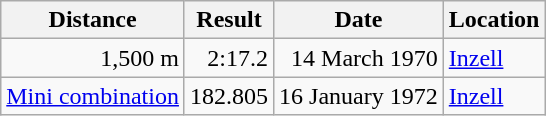<table class="wikitable">
<tr>
<th>Distance</th>
<th>Result</th>
<th>Date</th>
<th>Location</th>
</tr>
<tr align="right">
<td>1,500 m</td>
<td>2:17.2</td>
<td>14 March 1970</td>
<td align="left"><a href='#'>Inzell</a></td>
</tr>
<tr align="right">
<td><a href='#'>Mini combination</a></td>
<td>182.805</td>
<td>16 January 1972</td>
<td align="left"><a href='#'>Inzell</a></td>
</tr>
</table>
